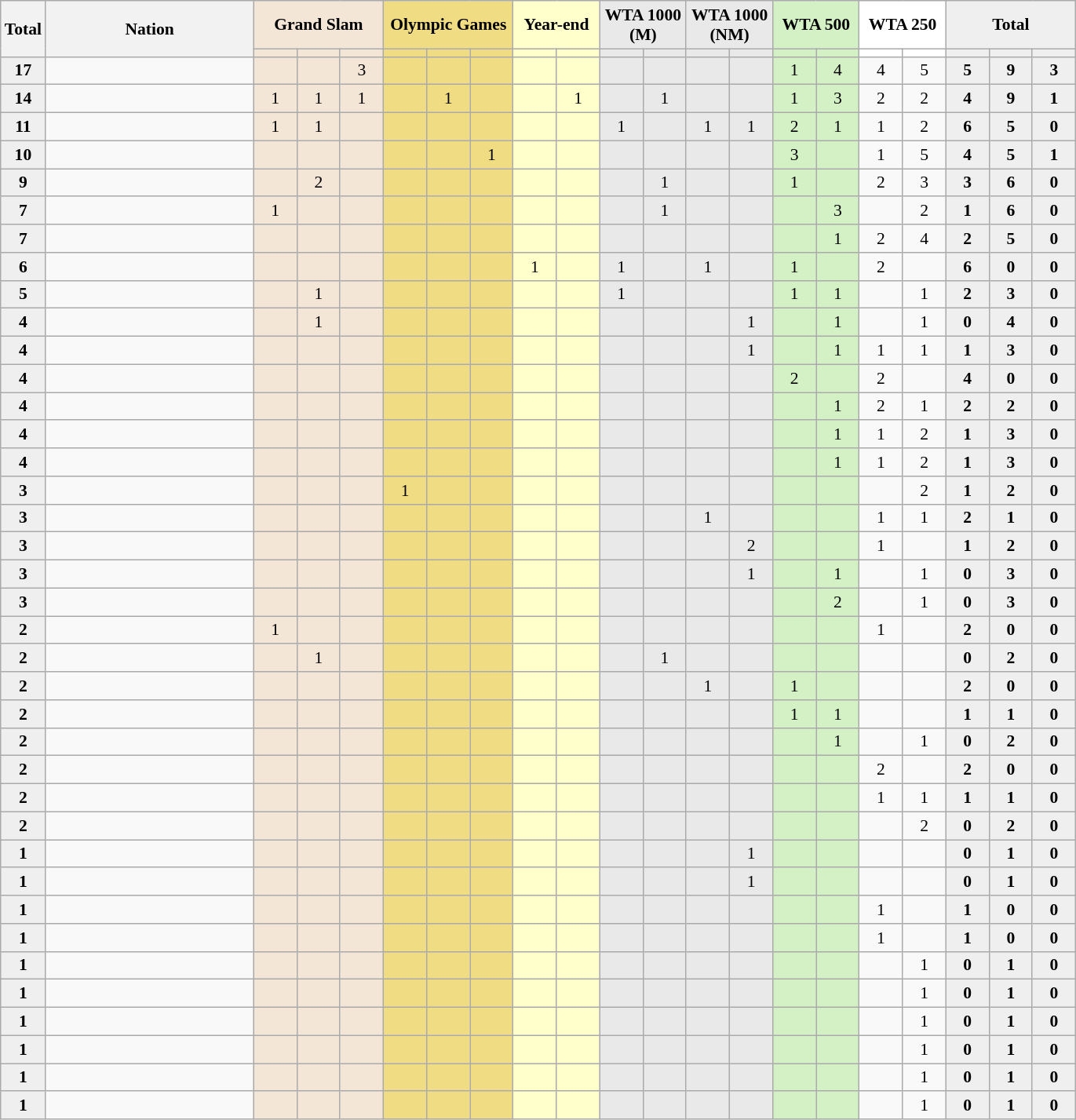<table class="sortable wikitable nowrap" style="font-size:90%">
<tr>
<th rowspan="2">Total</th>
<th rowspan="2" width=170>Nation</th>
<th style="background-color:#f3e6d7;" colspan="3">Grand Slam</th>
<th style="background-color:#f0dc82;" colspan="3">Olympic Games</th>
<th style="background-color:#ffc;" colspan="2">Year-end</th>
<th style="background-color:#e9e9e9;" colspan="2">WTA 1000 (M)</th>
<th style="background-color:#e9e9e9;" colspan="2">WTA 1000 (NM)</th>
<th style="background-color:#d4f1c5;" colspan="2">WTA 500</th>
<th style="background-color:#fff;" colspan="2">WTA 250</th>
<th style="background-color:#efefef;" colspan="3">Total</th>
</tr>
<tr>
<th style="width:30px; background-color:#f3e6d7;"></th>
<th style="width:30px; background-color:#f3e6d7;"></th>
<th style="width:30px; background-color:#f3e6d7;"></th>
<th style="width:30px; background-color:#f0dc82;"></th>
<th style="width:30px; background-color:#f0dc82;"></th>
<th style="width:30px; background-color:#f0dc82;"></th>
<th style="width:30px; background-color:#ffc;"></th>
<th style="width:30px; background-color:#ffc;"></th>
<th style="width:30px; background-color:#e9e9e9;"></th>
<th style="width:30px; background-color:#e9e9e9;"></th>
<th style="width:30px; background-color:#e9e9e9;"></th>
<th style="width:30px; background-color:#e9e9e9;"></th>
<th style="width:30px; background-color:#d4f1c5;"></th>
<th style="width:30px; background-color:#d4f1c5;"></th>
<th style="width:30px; background-color:#fff;"></th>
<th style="width:30px; background-color:#fff;"></th>
<th style="width:30px; background-color:#efefef;"></th>
<th style="width:30px; background-color:#efefef;"></th>
<th style="width:30px; background-color:#efefef;"></th>
</tr>
<tr style="text-align:center">
<td style="background:#efefef;"><strong>17</strong></td>
<td style="text-align:left"></td>
<td style="background:#F3E6D7;"></td>
<td style="background:#F3E6D7;"></td>
<td style="background:#F3E6D7;">3</td>
<td style="background:#F0DC82;"></td>
<td style="background:#F0DC82;"></td>
<td style="background:#F0DC82;"></td>
<td style="background:#ffc;"></td>
<td style="background:#ffc;"></td>
<td style="background:#e9e9e9;"></td>
<td style="background:#e9e9e9;"></td>
<td style="background:#E9E9E9;"></td>
<td style="background:#E9E9E9;"></td>
<td style="background:#D4F1C5;">1</td>
<td style="background:#D4F1C5;">4</td>
<td>4</td>
<td>5</td>
<td style="background:#efefef;"><strong>5</strong></td>
<td style="background:#efefef;"><strong>9</strong></td>
<td style="background:#efefef;"><strong>3</strong></td>
</tr>
<tr style="text-align:center">
<td style="background:#efefef;"><strong>14</strong></td>
<td style="text-align:left"></td>
<td style="background:#F3E6D7;">1</td>
<td style="background:#F3E6D7;">1</td>
<td style="background:#F3E6D7;">1</td>
<td style="background:#F0DC82;"></td>
<td style="background:#F0DC82;">1</td>
<td style="background:#F0DC82;"></td>
<td style="background:#ffc;"></td>
<td style="background:#ffc;">1</td>
<td style="background:#e9e9e9;"></td>
<td style="background:#e9e9e9;">1</td>
<td style="background:#E9E9E9;"></td>
<td style="background:#E9E9E9;"></td>
<td style="background:#D4F1C5;">1</td>
<td style="background:#D4F1C5;">3</td>
<td>2</td>
<td>2</td>
<td style="background:#efefef;"><strong>4</strong></td>
<td style="background:#efefef;"><strong>9</strong></td>
<td style="background:#efefef;"><strong>1</strong></td>
</tr>
<tr style="text-align:center">
<td style="background:#efefef;"><strong>11</strong></td>
<td style="text-align:left"></td>
<td style="background:#F3E6D7;">1</td>
<td style="background:#F3E6D7;">1</td>
<td style="background:#F3E6D7;"></td>
<td style="background:#F0DC82;"></td>
<td style="background:#F0DC82;"></td>
<td style="background:#F0DC82;"></td>
<td style="background:#ffc;"></td>
<td style="background:#ffc;"></td>
<td style="background:#e9e9e9;">1</td>
<td style="background:#e9e9e9;"></td>
<td style="background:#E9E9E9;">1</td>
<td style="background:#E9E9E9;">1</td>
<td style="background:#D4F1C5;">2</td>
<td style="background:#D4F1C5;">1</td>
<td>1</td>
<td>2</td>
<td style="background:#efefef;"><strong>6</strong></td>
<td style="background:#efefef;"><strong>5</strong></td>
<td style="background:#efefef;"><strong>0</strong></td>
</tr>
<tr style="text-align:center">
<td style="background:#efefef;"><strong>10</strong></td>
<td style="text-align:left"></td>
<td style="background:#F3E6D7;"></td>
<td style="background:#F3E6D7;"></td>
<td style="background:#F3E6D7;"></td>
<td style="background:#F0DC82;"></td>
<td style="background:#F0DC82;"></td>
<td style="background:#F0DC82;">1</td>
<td style="background:#ffc;"></td>
<td style="background:#ffc;"></td>
<td style="background:#e9e9e9;"></td>
<td style="background:#e9e9e9;"></td>
<td style="background:#E9E9E9;"></td>
<td style="background:#E9E9E9;"></td>
<td style="background:#D4F1C5;">3</td>
<td style="background:#D4F1C5;"></td>
<td>1</td>
<td>5</td>
<td style="background:#efefef;"><strong>4</strong></td>
<td style="background:#efefef;"><strong>5</strong></td>
<td style="background:#efefef;"><strong>1</strong></td>
</tr>
<tr style="text-align:center">
<td style="background:#efefef;"><strong>9</strong></td>
<td style="text-align:left"></td>
<td style="background:#F3E6D7;"></td>
<td style="background:#F3E6D7;">2</td>
<td style="background:#F3E6D7;"></td>
<td style="background:#F0DC82;"></td>
<td style="background:#F0DC82;"></td>
<td style="background:#F0DC82;"></td>
<td style="background:#ffc;"></td>
<td style="background:#ffc;"></td>
<td style="background:#e9e9e9;"></td>
<td style="background:#e9e9e9;">1</td>
<td style="background:#E9E9E9;"></td>
<td style="background:#E9E9E9;"></td>
<td style="background:#D4F1C5;">1</td>
<td style="background:#D4F1C5;"></td>
<td>2</td>
<td>3</td>
<td style="background:#efefef;"><strong>3</strong></td>
<td style="background:#efefef;"><strong>6</strong></td>
<td style="background:#efefef;"><strong>0</strong></td>
</tr>
<tr style="text-align:center">
<td style="background:#efefef;"><strong>7</strong></td>
<td style="text-align:left"></td>
<td style="background:#F3E6D7;">1</td>
<td style="background:#F3E6D7;"></td>
<td style="background:#F3E6D7;"></td>
<td style="background:#F0DC82;"></td>
<td style="background:#F0DC82;"></td>
<td style="background:#F0DC82;"></td>
<td style="background:#ffc;"></td>
<td style="background:#ffc;"></td>
<td style="background:#e9e9e9;"></td>
<td style="background:#e9e9e9;">1</td>
<td style="background:#E9E9E9;"></td>
<td style="background:#E9E9E9;"></td>
<td style="background:#D4F1C5;"></td>
<td style="background:#D4F1C5;">3</td>
<td></td>
<td>2</td>
<td style="background:#efefef;"><strong>1</strong></td>
<td style="background:#efefef;"><strong>6</strong></td>
<td style="background:#efefef;"><strong>0</strong></td>
</tr>
<tr style="text-align:center">
<td style="background:#efefef;"><strong>7</strong></td>
<td style="text-align:left"></td>
<td style="background:#F3E6D7;"></td>
<td style="background:#F3E6D7;"></td>
<td style="background:#F3E6D7;"></td>
<td style="background:#F0DC82;"></td>
<td style="background:#F0DC82;"></td>
<td style="background:#F0DC82;"></td>
<td style="background:#ffc;"></td>
<td style="background:#ffc;"></td>
<td style="background:#e9e9e9;"></td>
<td style="background:#e9e9e9;"></td>
<td style="background:#E9E9E9;"></td>
<td style="background:#E9E9E9;"></td>
<td style="background:#D4F1C5;"></td>
<td style="background:#D4F1C5;">1</td>
<td>2</td>
<td>4</td>
<td style="background:#efefef;"><strong>2</strong></td>
<td style="background:#efefef;"><strong>5</strong></td>
<td style="background:#efefef;"><strong>0</strong></td>
</tr>
<tr style="text-align:center">
<td style="background:#efefef;"><strong>6</strong></td>
<td style="text-align:left"></td>
<td style="background:#F3E6D7;"></td>
<td style="background:#F3E6D7;"></td>
<td style="background:#F3E6D7;"></td>
<td style="background:#F0DC82;"></td>
<td style="background:#F0DC82;"></td>
<td style="background:#F0DC82;"></td>
<td style="background:#ffc;">1</td>
<td style="background:#ffc;"></td>
<td style="background:#e9e9e9;">1</td>
<td style="background:#e9e9e9;"></td>
<td style="background:#E9E9E9;">1</td>
<td style="background:#E9E9E9;"></td>
<td style="background:#D4F1C5;">1</td>
<td style="background:#D4F1C5;"></td>
<td>2</td>
<td></td>
<td style="background:#efefef;"><strong>6</strong></td>
<td style="background:#efefef;"><strong>0</strong></td>
<td style="background:#efefef;"><strong>0</strong></td>
</tr>
<tr style="text-align:center">
<td style="background:#efefef;"><strong>5</strong></td>
<td style="text-align:left"></td>
<td style="background:#F3E6D7;"></td>
<td style="background:#F3E6D7;">1</td>
<td style="background:#F3E6D7;"></td>
<td style="background:#F0DC82;"></td>
<td style="background:#F0DC82;"></td>
<td style="background:#F0DC82;"></td>
<td style="background:#ffc;"></td>
<td style="background:#ffc;"></td>
<td style="background:#e9e9e9;">1</td>
<td style="background:#e9e9e9;"></td>
<td style="background:#E9E9E9;"></td>
<td style="background:#E9E9E9;"></td>
<td style="background:#D4F1C5;">1</td>
<td style="background:#D4F1C5;">1</td>
<td></td>
<td>1</td>
<td style="background:#efefef;"><strong>2</strong></td>
<td style="background:#efefef;"><strong>3</strong></td>
<td style="background:#efefef;"><strong>0</strong></td>
</tr>
<tr style="text-align:center">
<td style="background:#efefef;"><strong>4</strong></td>
<td style="text-align:left"></td>
<td style="background:#F3E6D7;"></td>
<td style="background:#F3E6D7;">1</td>
<td style="background:#F3E6D7;"></td>
<td style="background:#F0DC82;"></td>
<td style="background:#F0DC82;"></td>
<td style="background:#F0DC82;"></td>
<td style="background:#ffc;"></td>
<td style="background:#ffc;"></td>
<td style="background:#e9e9e9;"></td>
<td style="background:#e9e9e9;"></td>
<td style="background:#E9E9E9;"></td>
<td style="background:#E9E9E9;">1</td>
<td style="background:#D4F1C5;"></td>
<td style="background:#D4F1C5;">1</td>
<td></td>
<td>1</td>
<td style="background:#efefef;"><strong>0</strong></td>
<td style="background:#efefef;"><strong>4</strong></td>
<td style="background:#efefef;"><strong>0</strong></td>
</tr>
<tr style="text-align:center">
<td style="background:#efefef;"><strong>4</strong></td>
<td style="text-align:left"></td>
<td style="background:#F3E6D7;"></td>
<td style="background:#F3E6D7;"></td>
<td style="background:#F3E6D7;"></td>
<td style="background:#F0DC82;"></td>
<td style="background:#F0DC82;"></td>
<td style="background:#F0DC82;"></td>
<td style="background:#ffc;"></td>
<td style="background:#ffc;"></td>
<td style="background:#e9e9e9;"></td>
<td style="background:#e9e9e9;"></td>
<td style="background:#E9E9E9;"></td>
<td style="background:#E9E9E9;">1</td>
<td style="background:#D4F1C5;"></td>
<td style="background:#D4F1C5;">1</td>
<td>1</td>
<td>1</td>
<td style="background:#efefef;"><strong>1</strong></td>
<td style="background:#efefef;"><strong>3</strong></td>
<td style="background:#efefef;"><strong>0</strong></td>
</tr>
<tr style="text-align:center">
<td style="background:#efefef;"><strong>4</strong></td>
<td style="text-align:left"></td>
<td style="background:#F3E6D7;"></td>
<td style="background:#F3E6D7;"></td>
<td style="background:#F3E6D7;"></td>
<td style="background:#F0DC82;"></td>
<td style="background:#F0DC82;"></td>
<td style="background:#F0DC82;"></td>
<td style="background:#ffc;"></td>
<td style="background:#ffc;"></td>
<td style="background:#e9e9e9;"></td>
<td style="background:#e9e9e9;"></td>
<td style="background:#E9E9E9;"></td>
<td style="background:#E9E9E9;"></td>
<td style="background:#D4F1C5;">2</td>
<td style="background:#D4F1C5;"></td>
<td>2</td>
<td></td>
<td style="background:#efefef;"><strong>4</strong></td>
<td style="background:#efefef;"><strong>0</strong></td>
<td style="background:#efefef;"><strong>0</strong></td>
</tr>
<tr style="text-align:center">
<td style="background:#efefef;"><strong>4</strong></td>
<td style="text-align:left"></td>
<td style="background:#F3E6D7;"></td>
<td style="background:#F3E6D7;"></td>
<td style="background:#F3E6D7;"></td>
<td style="background:#F0DC82;"></td>
<td style="background:#F0DC82;"></td>
<td style="background:#F0DC82;"></td>
<td style="background:#ffc;"></td>
<td style="background:#ffc;"></td>
<td style="background:#e9e9e9;"></td>
<td style="background:#e9e9e9;"></td>
<td style="background:#E9E9E9;"></td>
<td style="background:#E9E9E9;"></td>
<td style="background:#D4F1C5;"></td>
<td style="background:#D4F1C5;">1</td>
<td>2</td>
<td>1</td>
<td style="background:#efefef;"><strong>2</strong></td>
<td style="background:#efefef;"><strong>2</strong></td>
<td style="background:#efefef;"><strong>0</strong></td>
</tr>
<tr style="text-align:center">
<td style="background:#efefef;"><strong>4</strong></td>
<td style="text-align:left"></td>
<td style="background:#F3E6D7;"></td>
<td style="background:#F3E6D7;"></td>
<td style="background:#F3E6D7;"></td>
<td style="background:#F0DC82;"></td>
<td style="background:#F0DC82;"></td>
<td style="background:#F0DC82;"></td>
<td style="background:#ffc;"></td>
<td style="background:#ffc;"></td>
<td style="background:#e9e9e9;"></td>
<td style="background:#e9e9e9;"></td>
<td style="background:#E9E9E9;"></td>
<td style="background:#E9E9E9;"></td>
<td style="background:#D4F1C5;"></td>
<td style="background:#D4F1C5;">1</td>
<td>1</td>
<td>2</td>
<td style="background:#efefef;"><strong>1</strong></td>
<td style="background:#efefef;"><strong>3</strong></td>
<td style="background:#efefef;"><strong>0</strong></td>
</tr>
<tr style="text-align:center">
<td style="background:#efefef;"><strong>4</strong></td>
<td style="text-align:left"></td>
<td style="background:#F3E6D7;"></td>
<td style="background:#F3E6D7;"></td>
<td style="background:#F3E6D7;"></td>
<td style="background:#F0DC82;"></td>
<td style="background:#F0DC82;"></td>
<td style="background:#F0DC82;"></td>
<td style="background:#ffc;"></td>
<td style="background:#ffc;"></td>
<td style="background:#e9e9e9;"></td>
<td style="background:#e9e9e9;"></td>
<td style="background:#E9E9E9;"></td>
<td style="background:#E9E9E9;"></td>
<td style="background:#D4F1C5;"></td>
<td style="background:#D4F1C5;">1</td>
<td>1</td>
<td>2</td>
<td style="background:#efefef;"><strong>1</strong></td>
<td style="background:#efefef;"><strong>3</strong></td>
<td style="background:#efefef;"><strong>0</strong></td>
</tr>
<tr style="text-align:center">
<td style="background:#efefef;"><strong>3</strong></td>
<td style="text-align:left"></td>
<td style="background:#F3E6D7;"></td>
<td style="background:#F3E6D7;"></td>
<td style="background:#F3E6D7;"></td>
<td style="background:#F0DC82;">1</td>
<td style="background:#F0DC82;"></td>
<td style="background:#F0DC82;"></td>
<td style="background:#ffc;"></td>
<td style="background:#ffc;"></td>
<td style="background:#e9e9e9;"></td>
<td style="background:#e9e9e9;"></td>
<td style="background:#E9E9E9;"></td>
<td style="background:#E9E9E9;"></td>
<td style="background:#D4F1C5;"></td>
<td style="background:#D4F1C5;"></td>
<td></td>
<td>2</td>
<td style="background:#efefef;"><strong>1</strong></td>
<td style="background:#efefef;"><strong>2</strong></td>
<td style="background:#efefef;"><strong>0</strong></td>
</tr>
<tr style="text-align:center">
<td style="background:#efefef;"><strong>3</strong></td>
<td style="text-align:left"></td>
<td style="background:#F3E6D7;"></td>
<td style="background:#F3E6D7;"></td>
<td style="background:#F3E6D7;"></td>
<td style="background:#F0DC82;"></td>
<td style="background:#F0DC82;"></td>
<td style="background:#F0DC82;"></td>
<td style="background:#ffc;"></td>
<td style="background:#ffc;"></td>
<td style="background:#e9e9e9;"></td>
<td style="background:#e9e9e9;"></td>
<td style="background:#E9E9E9;">1</td>
<td style="background:#E9E9E9;"></td>
<td style="background:#D4F1C5;"></td>
<td style="background:#D4F1C5;"></td>
<td>1</td>
<td>1</td>
<td style="background:#efefef;"><strong>2</strong></td>
<td style="background:#efefef;"><strong>1</strong></td>
<td style="background:#efefef;"><strong>0</strong></td>
</tr>
<tr style="text-align:center">
<td style="background:#efefef;"><strong>3</strong></td>
<td style="text-align:left"></td>
<td style="background:#F3E6D7;"></td>
<td style="background:#F3E6D7;"></td>
<td style="background:#F3E6D7;"></td>
<td style="background:#F0DC82;"></td>
<td style="background:#F0DC82;"></td>
<td style="background:#F0DC82;"></td>
<td style="background:#ffc;"></td>
<td style="background:#ffc;"></td>
<td style="background:#e9e9e9;"></td>
<td style="background:#e9e9e9;"></td>
<td style="background:#E9E9E9;"></td>
<td style="background:#E9E9E9;">2</td>
<td style="background:#D4F1C5;"></td>
<td style="background:#D4F1C5;"></td>
<td>1</td>
<td></td>
<td style="background:#efefef;"><strong>1</strong></td>
<td style="background:#efefef;"><strong>2</strong></td>
<td style="background:#efefef;"><strong>0</strong></td>
</tr>
<tr style="text-align:center">
<td style="background:#efefef;"><strong>3</strong></td>
<td style="text-align:left"></td>
<td style="background:#F3E6D7;"></td>
<td style="background:#F3E6D7;"></td>
<td style="background:#F3E6D7;"></td>
<td style="background:#F0DC82;"></td>
<td style="background:#F0DC82;"></td>
<td style="background:#F0DC82;"></td>
<td style="background:#ffc;"></td>
<td style="background:#ffc;"></td>
<td style="background:#e9e9e9;"></td>
<td style="background:#e9e9e9;"></td>
<td style="background:#E9E9E9;"></td>
<td style="background:#E9E9E9;">1</td>
<td style="background:#D4F1C5;"></td>
<td style="background:#D4F1C5;">1</td>
<td></td>
<td>1</td>
<td style="background:#efefef;"><strong>0</strong></td>
<td style="background:#efefef;"><strong>3</strong></td>
<td style="background:#efefef;"><strong>0</strong></td>
</tr>
<tr style="text-align:center">
<td style="background:#efefef;"><strong>3</strong></td>
<td style="text-align:left"></td>
<td style="background:#F3E6D7;"></td>
<td style="background:#F3E6D7;"></td>
<td style="background:#F3E6D7;"></td>
<td style="background:#F0DC82;"></td>
<td style="background:#F0DC82;"></td>
<td style="background:#F0DC82;"></td>
<td style="background:#ffc;"></td>
<td style="background:#ffc;"></td>
<td style="background:#e9e9e9;"></td>
<td style="background:#e9e9e9;"></td>
<td style="background:#E9E9E9;"></td>
<td style="background:#E9E9E9;"></td>
<td style="background:#D4F1C5;"></td>
<td style="background:#D4F1C5;">2</td>
<td></td>
<td>1</td>
<td style="background:#efefef;"><strong>0</strong></td>
<td style="background:#efefef;"><strong>3</strong></td>
<td style="background:#efefef;"><strong>0</strong></td>
</tr>
<tr style="text-align:center">
<td style="background:#efefef;"><strong>2</strong></td>
<td style="text-align:left"></td>
<td style="background:#F3E6D7;">1</td>
<td style="background:#F3E6D7;"></td>
<td style="background:#F3E6D7;"></td>
<td style="background:#F0DC82;"></td>
<td style="background:#F0DC82;"></td>
<td style="background:#F0DC82;"></td>
<td style="background:#ffc;"></td>
<td style="background:#ffc;"></td>
<td style="background:#e9e9e9;"></td>
<td style="background:#e9e9e9;"></td>
<td style="background:#E9E9E9;"></td>
<td style="background:#E9E9E9;"></td>
<td style="background:#D4F1C5;"></td>
<td style="background:#D4F1C5;"></td>
<td>1</td>
<td></td>
<td style="background:#efefef;"><strong>2</strong></td>
<td style="background:#efefef;"><strong>0</strong></td>
<td style="background:#efefef;"><strong>0</strong></td>
</tr>
<tr style="text-align:center">
<td style="background:#efefef;"><strong>2</strong></td>
<td style="text-align:left"></td>
<td style="background:#F3E6D7;"></td>
<td style="background:#F3E6D7;">1</td>
<td style="background:#F3E6D7;"></td>
<td style="background:#F0DC82;"></td>
<td style="background:#F0DC82;"></td>
<td style="background:#F0DC82;"></td>
<td style="background:#ffc;"></td>
<td style="background:#ffc;"></td>
<td style="background:#e9e9e9;"></td>
<td style="background:#e9e9e9;">1</td>
<td style="background:#E9E9E9;"></td>
<td style="background:#E9E9E9;"></td>
<td style="background:#D4F1C5;"></td>
<td style="background:#D4F1C5;"></td>
<td></td>
<td></td>
<td style="background:#efefef;"><strong>0</strong></td>
<td style="background:#efefef;"><strong>2</strong></td>
<td style="background:#efefef;"><strong>0</strong></td>
</tr>
<tr style="text-align:center">
<td style="background:#efefef;"><strong>2</strong></td>
<td style="text-align:left"></td>
<td style="background:#F3E6D7;"></td>
<td style="background:#F3E6D7;"></td>
<td style="background:#F3E6D7;"></td>
<td style="background:#F0DC82;"></td>
<td style="background:#F0DC82;"></td>
<td style="background:#F0DC82;"></td>
<td style="background:#ffc;"></td>
<td style="background:#ffc;"></td>
<td style="background:#e9e9e9;"></td>
<td style="background:#e9e9e9;"></td>
<td style="background:#E9E9E9;">1</td>
<td style="background:#E9E9E9;"></td>
<td style="background:#D4F1C5;">1</td>
<td style="background:#D4F1C5;"></td>
<td></td>
<td></td>
<td style="background:#efefef;"><strong>2</strong></td>
<td style="background:#efefef;"><strong>0</strong></td>
<td style="background:#efefef;"><strong>0</strong></td>
</tr>
<tr style="text-align:center">
<td style="background:#efefef;"><strong>2</strong></td>
<td style="text-align:left"></td>
<td style="background:#F3E6D7;"></td>
<td style="background:#F3E6D7;"></td>
<td style="background:#F3E6D7;"></td>
<td style="background:#F0DC82;"></td>
<td style="background:#F0DC82;"></td>
<td style="background:#F0DC82;"></td>
<td style="background:#ffc;"></td>
<td style="background:#ffc;"></td>
<td style="background:#e9e9e9;"></td>
<td style="background:#e9e9e9;"></td>
<td style="background:#E9E9E9;"></td>
<td style="background:#E9E9E9;"></td>
<td style="background:#D4F1C5;">1</td>
<td style="background:#D4F1C5;">1</td>
<td></td>
<td></td>
<td style="background:#efefef;"><strong>1</strong></td>
<td style="background:#efefef;"><strong>1</strong></td>
<td style="background:#efefef;"><strong>0</strong></td>
</tr>
<tr style="text-align:center">
<td style="background:#efefef;"><strong>2</strong></td>
<td style="text-align:left"></td>
<td style="background:#F3E6D7;"></td>
<td style="background:#F3E6D7;"></td>
<td style="background:#F3E6D7;"></td>
<td style="background:#F0DC82;"></td>
<td style="background:#F0DC82;"></td>
<td style="background:#F0DC82;"></td>
<td style="background:#ffc;"></td>
<td style="background:#ffc;"></td>
<td style="background:#e9e9e9;"></td>
<td style="background:#e9e9e9;"></td>
<td style="background:#E9E9E9;"></td>
<td style="background:#E9E9E9;"></td>
<td style="background:#D4F1C5;"></td>
<td style="background:#D4F1C5;">1</td>
<td></td>
<td>1</td>
<td style="background:#efefef;"><strong>0</strong></td>
<td style="background:#efefef;"><strong>2</strong></td>
<td style="background:#efefef;"><strong>0</strong></td>
</tr>
<tr style="text-align:center">
<td style="background:#efefef;"><strong>2</strong></td>
<td style="text-align:left"></td>
<td style="background:#F3E6D7;"></td>
<td style="background:#F3E6D7;"></td>
<td style="background:#F3E6D7;"></td>
<td style="background:#F0DC82;"></td>
<td style="background:#F0DC82;"></td>
<td style="background:#F0DC82;"></td>
<td style="background:#ffc;"></td>
<td style="background:#ffc;"></td>
<td style="background:#e9e9e9;"></td>
<td style="background:#e9e9e9;"></td>
<td style="background:#E9E9E9;"></td>
<td style="background:#E9E9E9;"></td>
<td style="background:#D4F1C5;"></td>
<td style="background:#D4F1C5;"></td>
<td>2</td>
<td></td>
<td style="background:#efefef;"><strong>2</strong></td>
<td style="background:#efefef;"><strong>0</strong></td>
<td style="background:#efefef;"><strong>0</strong></td>
</tr>
<tr style="text-align:center">
<td style="background:#efefef;"><strong>2</strong></td>
<td style="text-align:left"></td>
<td style="background:#F3E6D7;"></td>
<td style="background:#F3E6D7;"></td>
<td style="background:#F3E6D7;"></td>
<td style="background:#F0DC82;"></td>
<td style="background:#F0DC82;"></td>
<td style="background:#F0DC82;"></td>
<td style="background:#ffc;"></td>
<td style="background:#ffc;"></td>
<td style="background:#e9e9e9;"></td>
<td style="background:#e9e9e9;"></td>
<td style="background:#E9E9E9;"></td>
<td style="background:#E9E9E9;"></td>
<td style="background:#D4F1C5;"></td>
<td style="background:#D4F1C5;"></td>
<td>1</td>
<td>1</td>
<td style="background:#efefef;"><strong>1</strong></td>
<td style="background:#efefef;"><strong>1</strong></td>
<td style="background:#efefef;"><strong>0</strong></td>
</tr>
<tr style="text-align:center">
<td style="background:#efefef;"><strong>2</strong></td>
<td style="text-align:left"></td>
<td style="background:#F3E6D7;"></td>
<td style="background:#F3E6D7;"></td>
<td style="background:#F3E6D7;"></td>
<td style="background:#F0DC82;"></td>
<td style="background:#F0DC82;"></td>
<td style="background:#F0DC82;"></td>
<td style="background:#ffc;"></td>
<td style="background:#ffc;"></td>
<td style="background:#e9e9e9;"></td>
<td style="background:#e9e9e9;"></td>
<td style="background:#E9E9E9;"></td>
<td style="background:#E9E9E9;"></td>
<td style="background:#D4F1C5;"></td>
<td style="background:#D4F1C5;"></td>
<td></td>
<td>2</td>
<td style="background:#efefef;"><strong>0</strong></td>
<td style="background:#efefef;"><strong>2</strong></td>
<td style="background:#efefef;"><strong>0</strong></td>
</tr>
<tr style="text-align:center">
<td style="background:#efefef;"><strong>1</strong></td>
<td style="text-align:left"></td>
<td style="background:#F3E6D7;"></td>
<td style="background:#F3E6D7;"></td>
<td style="background:#F3E6D7;"></td>
<td style="background:#F0DC82;"></td>
<td style="background:#F0DC82;"></td>
<td style="background:#F0DC82;"></td>
<td style="background:#ffc;"></td>
<td style="background:#ffc;"></td>
<td style="background:#e9e9e9;"></td>
<td style="background:#e9e9e9;"></td>
<td style="background:#E9E9E9;"></td>
<td style="background:#E9E9E9;">1</td>
<td style="background:#D4F1C5;"></td>
<td style="background:#D4F1C5;"></td>
<td></td>
<td></td>
<td style="background:#efefef;"><strong>0</strong></td>
<td style="background:#efefef;"><strong>1</strong></td>
<td style="background:#efefef;"><strong>0</strong></td>
</tr>
<tr style="text-align:center">
<td style="background:#efefef;"><strong>1</strong></td>
<td style="text-align:left"></td>
<td style="background:#F3E6D7;"></td>
<td style="background:#F3E6D7;"></td>
<td style="background:#F3E6D7;"></td>
<td style="background:#F0DC82;"></td>
<td style="background:#F0DC82;"></td>
<td style="background:#F0DC82;"></td>
<td style="background:#ffc;"></td>
<td style="background:#ffc;"></td>
<td style="background:#e9e9e9;"></td>
<td style="background:#e9e9e9;"></td>
<td style="background:#E9E9E9;"></td>
<td style="background:#E9E9E9;">1</td>
<td style="background:#D4F1C5;"></td>
<td style="background:#D4F1C5;"></td>
<td></td>
<td></td>
<td style="background:#efefef;"><strong>0</strong></td>
<td style="background:#efefef;"><strong>1</strong></td>
<td style="background:#efefef;"><strong>0</strong></td>
</tr>
<tr style="text-align:center">
<td style="background:#efefef;"><strong>1</strong></td>
<td style="text-align:left"></td>
<td style="background:#F3E6D7;"></td>
<td style="background:#F3E6D7;"></td>
<td style="background:#F3E6D7;"></td>
<td style="background:#F0DC82;"></td>
<td style="background:#F0DC82;"></td>
<td style="background:#F0DC82;"></td>
<td style="background:#ffc;"></td>
<td style="background:#ffc;"></td>
<td style="background:#e9e9e9;"></td>
<td style="background:#e9e9e9;"></td>
<td style="background:#E9E9E9;"></td>
<td style="background:#E9E9E9;"></td>
<td style="background:#D4F1C5;"></td>
<td style="background:#D4F1C5;"></td>
<td>1</td>
<td></td>
<td style="background:#efefef;"><strong>1</strong></td>
<td style="background:#efefef;"><strong>0</strong></td>
<td style="background:#efefef;"><strong>0</strong></td>
</tr>
<tr style="text-align:center">
<td style="background:#efefef;"><strong>1</strong></td>
<td style="text-align:left"></td>
<td style="background:#F3E6D7;"></td>
<td style="background:#F3E6D7;"></td>
<td style="background:#F3E6D7;"></td>
<td style="background:#F0DC82;"></td>
<td style="background:#F0DC82;"></td>
<td style="background:#F0DC82;"></td>
<td style="background:#ffc;"></td>
<td style="background:#ffc;"></td>
<td style="background:#e9e9e9;"></td>
<td style="background:#e9e9e9;"></td>
<td style="background:#E9E9E9;"></td>
<td style="background:#E9E9E9;"></td>
<td style="background:#D4F1C5;"></td>
<td style="background:#D4F1C5;"></td>
<td>1</td>
<td></td>
<td style="background:#efefef;"><strong>1</strong></td>
<td style="background:#efefef;"><strong>0</strong></td>
<td style="background:#efefef;"><strong>0</strong></td>
</tr>
<tr style="text-align:center">
<td style="background:#efefef;"><strong>1</strong></td>
<td style="text-align:left"></td>
<td style="background:#F3E6D7;"></td>
<td style="background:#F3E6D7;"></td>
<td style="background:#F3E6D7;"></td>
<td style="background:#F0DC82;"></td>
<td style="background:#F0DC82;"></td>
<td style="background:#F0DC82;"></td>
<td style="background:#ffc;"></td>
<td style="background:#ffc;"></td>
<td style="background:#e9e9e9;"></td>
<td style="background:#e9e9e9;"></td>
<td style="background:#E9E9E9;"></td>
<td style="background:#E9E9E9;"></td>
<td style="background:#D4F1C5;"></td>
<td style="background:#D4F1C5;"></td>
<td></td>
<td>1</td>
<td style="background:#efefef;"><strong>0</strong></td>
<td style="background:#efefef;"><strong>1</strong></td>
<td style="background:#efefef;"><strong>0</strong></td>
</tr>
<tr style="text-align:center">
<td style="background:#efefef;"><strong>1</strong></td>
<td style="text-align:left"></td>
<td style="background:#F3E6D7;"></td>
<td style="background:#F3E6D7;"></td>
<td style="background:#F3E6D7;"></td>
<td style="background:#F0DC82;"></td>
<td style="background:#F0DC82;"></td>
<td style="background:#F0DC82;"></td>
<td style="background:#ffc;"></td>
<td style="background:#ffc;"></td>
<td style="background:#e9e9e9;"></td>
<td style="background:#e9e9e9;"></td>
<td style="background:#E9E9E9;"></td>
<td style="background:#E9E9E9;"></td>
<td style="background:#D4F1C5;"></td>
<td style="background:#D4F1C5;"></td>
<td></td>
<td>1</td>
<td style="background:#efefef;"><strong>0</strong></td>
<td style="background:#efefef;"><strong>1</strong></td>
<td style="background:#efefef;"><strong>0</strong></td>
</tr>
<tr style="text-align:center">
<td style="background:#efefef;"><strong>1</strong></td>
<td style="text-align:left"></td>
<td style="background:#F3E6D7;"></td>
<td style="background:#F3E6D7;"></td>
<td style="background:#F3E6D7;"></td>
<td style="background:#F0DC82;"></td>
<td style="background:#F0DC82;"></td>
<td style="background:#F0DC82;"></td>
<td style="background:#ffc;"></td>
<td style="background:#ffc;"></td>
<td style="background:#e9e9e9;"></td>
<td style="background:#e9e9e9;"></td>
<td style="background:#E9E9E9;"></td>
<td style="background:#E9E9E9;"></td>
<td style="background:#D4F1C5;"></td>
<td style="background:#D4F1C5;"></td>
<td></td>
<td>1</td>
<td style="background:#efefef;"><strong>0</strong></td>
<td style="background:#efefef;"><strong>1</strong></td>
<td style="background:#efefef;"><strong>0</strong></td>
</tr>
<tr style="text-align:center">
<td style="background:#efefef;"><strong>1</strong></td>
<td style="text-align:left"></td>
<td style="background:#F3E6D7;"></td>
<td style="background:#F3E6D7;"></td>
<td style="background:#F3E6D7;"></td>
<td style="background:#F0DC82;"></td>
<td style="background:#F0DC82;"></td>
<td style="background:#F0DC82;"></td>
<td style="background:#ffc;"></td>
<td style="background:#ffc;"></td>
<td style="background:#e9e9e9;"></td>
<td style="background:#e9e9e9;"></td>
<td style="background:#E9E9E9;"></td>
<td style="background:#E9E9E9;"></td>
<td style="background:#D4F1C5;"></td>
<td style="background:#D4F1C5;"></td>
<td></td>
<td>1</td>
<td style="background:#efefef;"><strong>0</strong></td>
<td style="background:#efefef;"><strong>1</strong></td>
<td style="background:#efefef;"><strong>0</strong></td>
</tr>
<tr style="text-align:center">
<td style="background:#efefef;"><strong>1</strong></td>
<td style="text-align:left"></td>
<td style="background:#F3E6D7;"></td>
<td style="background:#F3E6D7;"></td>
<td style="background:#F3E6D7;"></td>
<td style="background:#F0DC82;"></td>
<td style="background:#F0DC82;"></td>
<td style="background:#F0DC82;"></td>
<td style="background:#ffc;"></td>
<td style="background:#ffc;"></td>
<td style="background:#e9e9e9;"></td>
<td style="background:#e9e9e9;"></td>
<td style="background:#E9E9E9;"></td>
<td style="background:#E9E9E9;"></td>
<td style="background:#D4F1C5;"></td>
<td style="background:#D4F1C5;"></td>
<td></td>
<td>1</td>
<td style="background:#efefef;"><strong>0</strong></td>
<td style="background:#efefef;"><strong>1</strong></td>
<td style="background:#efefef;"><strong>0</strong></td>
</tr>
<tr style="text-align:center">
<td style="background:#efefef;"><strong>1</strong></td>
<td style="text-align:left"></td>
<td style="background:#F3E6D7;"></td>
<td style="background:#F3E6D7;"></td>
<td style="background:#F3E6D7;"></td>
<td style="background:#F0DC82;"></td>
<td style="background:#F0DC82;"></td>
<td style="background:#F0DC82;"></td>
<td style="background:#ffc;"></td>
<td style="background:#ffc;"></td>
<td style="background:#e9e9e9;"></td>
<td style="background:#e9e9e9;"></td>
<td style="background:#E9E9E9;"></td>
<td style="background:#E9E9E9;"></td>
<td style="background:#D4F1C5;"></td>
<td style="background:#D4F1C5;"></td>
<td></td>
<td>1</td>
<td style="background:#efefef;"><strong>0</strong></td>
<td style="background:#efefef;"><strong>1</strong></td>
<td style="background:#efefef;"><strong>0</strong></td>
</tr>
</table>
